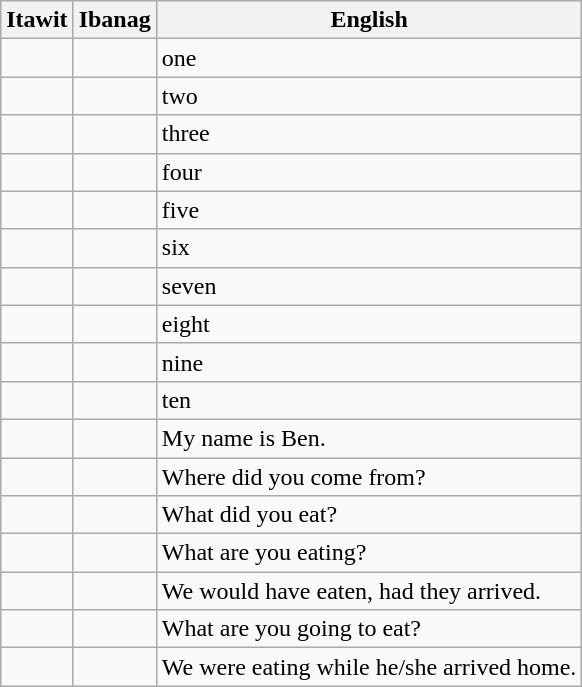<table class="wikitable">
<tr>
<th>Itawit</th>
<th>Ibanag</th>
<th>English</th>
</tr>
<tr>
<td></td>
<td></td>
<td>one</td>
</tr>
<tr>
<td></td>
<td></td>
<td>two</td>
</tr>
<tr>
<td></td>
<td></td>
<td>three</td>
</tr>
<tr>
<td></td>
<td></td>
<td>four</td>
</tr>
<tr>
<td></td>
<td></td>
<td>five</td>
</tr>
<tr>
<td></td>
<td></td>
<td>six</td>
</tr>
<tr>
<td></td>
<td></td>
<td>seven</td>
</tr>
<tr>
<td></td>
<td></td>
<td>eight</td>
</tr>
<tr>
<td></td>
<td></td>
<td>nine</td>
</tr>
<tr>
<td></td>
<td></td>
<td>ten</td>
</tr>
<tr>
<td></td>
<td></td>
<td>My name is Ben.</td>
</tr>
<tr>
<td></td>
<td></td>
<td>Where did you come from?</td>
</tr>
<tr>
<td></td>
<td></td>
<td>What did you eat?</td>
</tr>
<tr>
<td></td>
<td></td>
<td>What are you eating?</td>
</tr>
<tr>
<td></td>
<td></td>
<td>We would have eaten, had they arrived.</td>
</tr>
<tr>
<td></td>
<td></td>
<td>What are you going to eat?</td>
</tr>
<tr>
<td></td>
<td></td>
<td>We were eating while he/she arrived home.</td>
</tr>
</table>
